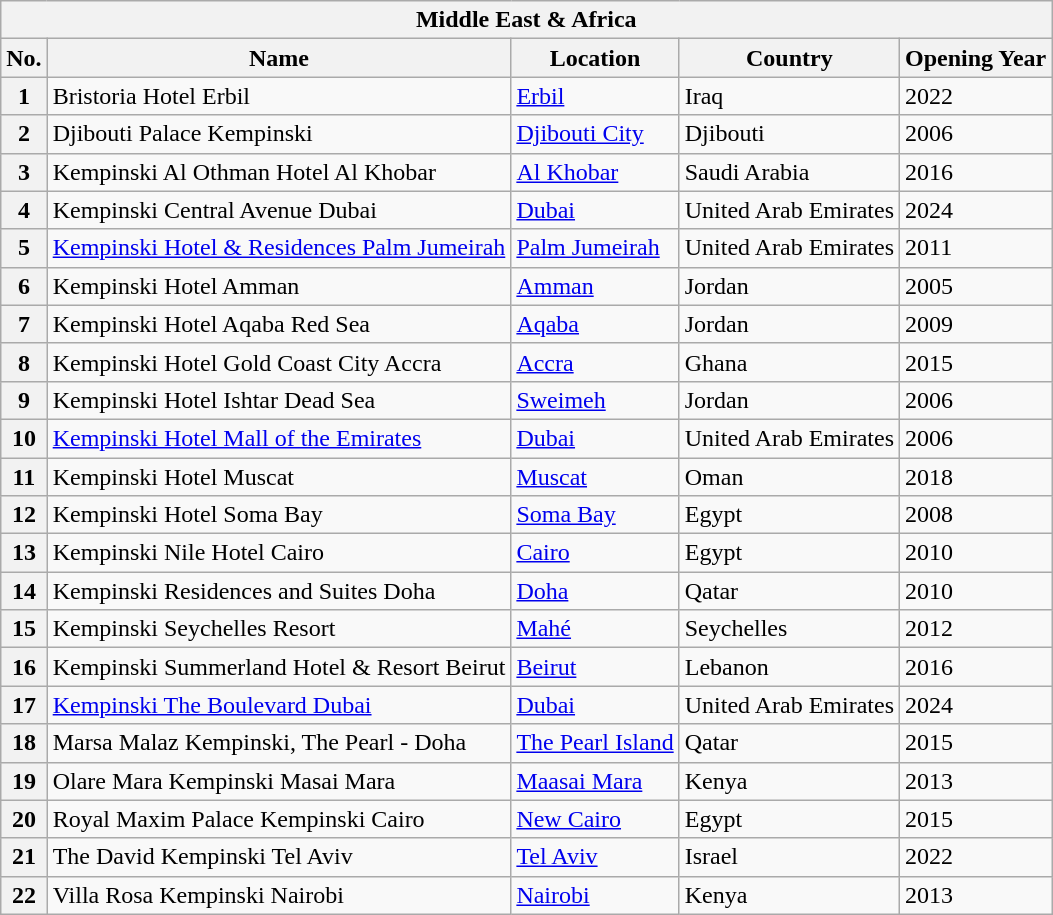<table class="wikitable sortable">
<tr>
<th colspan="6">Middle East & Africa</th>
</tr>
<tr>
<th>No.</th>
<th>Name</th>
<th>Location</th>
<th>Country</th>
<th>Opening Year</th>
</tr>
<tr>
<th>1</th>
<td>Bristoria Hotel Erbil</td>
<td><a href='#'>Erbil</a></td>
<td>Iraq</td>
<td>2022</td>
</tr>
<tr>
<th>2</th>
<td>Djibouti Palace Kempinski</td>
<td><a href='#'>Djibouti City</a></td>
<td>Djibouti</td>
<td>2006</td>
</tr>
<tr>
<th>3</th>
<td>Kempinski Al Othman Hotel Al Khobar</td>
<td><a href='#'>Al Khobar</a></td>
<td>Saudi Arabia</td>
<td>2016</td>
</tr>
<tr>
<th>4</th>
<td>Kempinski Central Avenue Dubai</td>
<td><a href='#'>Dubai</a></td>
<td>United Arab Emirates</td>
<td>2024</td>
</tr>
<tr>
<th>5</th>
<td><a href='#'>Kempinski Hotel & Residences Palm Jumeirah</a></td>
<td><a href='#'>Palm Jumeirah</a></td>
<td>United Arab Emirates</td>
<td>2011</td>
</tr>
<tr>
<th>6</th>
<td>Kempinski Hotel Amman</td>
<td><a href='#'>Amman</a></td>
<td>Jordan</td>
<td>2005</td>
</tr>
<tr>
<th>7</th>
<td>Kempinski Hotel Aqaba Red Sea</td>
<td><a href='#'>Aqaba</a></td>
<td>Jordan</td>
<td>2009</td>
</tr>
<tr>
<th>8</th>
<td>Kempinski Hotel Gold Coast City Accra</td>
<td><a href='#'>Accra</a></td>
<td>Ghana</td>
<td>2015</td>
</tr>
<tr>
<th>9</th>
<td>Kempinski Hotel Ishtar Dead Sea</td>
<td><a href='#'>Sweimeh</a></td>
<td>Jordan</td>
<td>2006</td>
</tr>
<tr>
<th>10</th>
<td><a href='#'>Kempinski Hotel Mall of the Emirates</a></td>
<td><a href='#'>Dubai</a></td>
<td>United Arab Emirates</td>
<td>2006</td>
</tr>
<tr>
<th>11</th>
<td>Kempinski Hotel Muscat</td>
<td><a href='#'>Muscat</a></td>
<td>Oman</td>
<td>2018</td>
</tr>
<tr>
<th>12</th>
<td>Kempinski Hotel Soma Bay</td>
<td><a href='#'>Soma Bay</a></td>
<td>Egypt</td>
<td>2008</td>
</tr>
<tr>
<th>13</th>
<td>Kempinski Nile Hotel Cairo</td>
<td><a href='#'>Cairo</a></td>
<td>Egypt</td>
<td>2010</td>
</tr>
<tr>
<th>14</th>
<td>Kempinski Residences and Suites Doha</td>
<td><a href='#'>Doha</a></td>
<td>Qatar</td>
<td>2010</td>
</tr>
<tr>
<th>15</th>
<td>Kempinski Seychelles Resort</td>
<td><a href='#'>Mahé</a></td>
<td>Seychelles</td>
<td>2012</td>
</tr>
<tr>
<th>16</th>
<td>Kempinski Summerland Hotel & Resort Beirut</td>
<td><a href='#'>Beirut</a></td>
<td>Lebanon</td>
<td>2016</td>
</tr>
<tr>
<th>17</th>
<td><a href='#'>Kempinski The Boulevard Dubai</a></td>
<td><a href='#'>Dubai</a></td>
<td>United Arab Emirates</td>
<td>2024</td>
</tr>
<tr>
<th>18</th>
<td>Marsa Malaz Kempinski, The Pearl - Doha</td>
<td><a href='#'>The Pearl Island</a></td>
<td>Qatar</td>
<td>2015</td>
</tr>
<tr>
<th>19</th>
<td>Olare Mara Kempinski Masai Mara</td>
<td><a href='#'>Maasai Mara</a></td>
<td>Kenya</td>
<td>2013</td>
</tr>
<tr>
<th>20</th>
<td>Royal Maxim Palace Kempinski Cairo</td>
<td><a href='#'>New Cairo</a></td>
<td>Egypt</td>
<td>2015</td>
</tr>
<tr>
<th>21</th>
<td>The David Kempinski Tel Aviv</td>
<td><a href='#'>Tel Aviv</a></td>
<td>Israel</td>
<td>2022</td>
</tr>
<tr>
<th>22</th>
<td>Villa Rosa Kempinski Nairobi</td>
<td><a href='#'>Nairobi</a></td>
<td>Kenya</td>
<td>2013</td>
</tr>
</table>
